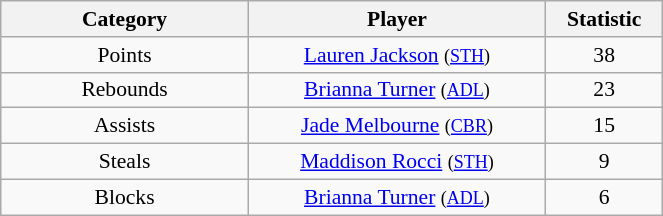<table class="wikitable" style="width: 35%; text-align:center; font-size:90%">
<tr>
<th width=25%>Category</th>
<th width=30%>Player</th>
<th width=10%>Statistic</th>
</tr>
<tr>
<td>Points</td>
<td><a href='#'>Lauren Jackson</a> <small>(<a href='#'>STH</a>)</small></td>
<td>38</td>
</tr>
<tr>
<td>Rebounds</td>
<td><a href='#'>Brianna Turner</a> <small>(<a href='#'>ADL</a>)</small></td>
<td>23</td>
</tr>
<tr>
<td>Assists</td>
<td><a href='#'>Jade Melbourne</a> <small>(<a href='#'>CBR</a>)</small></td>
<td>15</td>
</tr>
<tr>
<td>Steals</td>
<td><a href='#'>Maddison Rocci</a> <small>(<a href='#'>STH</a>)</small></td>
<td>9</td>
</tr>
<tr>
<td>Blocks</td>
<td><a href='#'>Brianna Turner</a> <small>(<a href='#'>ADL</a>)</small></td>
<td>6</td>
</tr>
</table>
